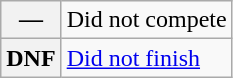<table class="wikitable">
<tr>
<th scope="row">—</th>
<td>Did not compete</td>
</tr>
<tr>
<th scope="row">DNF</th>
<td><a href='#'>Did not finish</a></td>
</tr>
</table>
